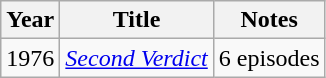<table class="wikitable">
<tr>
<th>Year</th>
<th>Title</th>
<th>Notes</th>
</tr>
<tr>
<td>1976</td>
<td><em><a href='#'>Second Verdict</a></em></td>
<td>6 episodes</td>
</tr>
</table>
